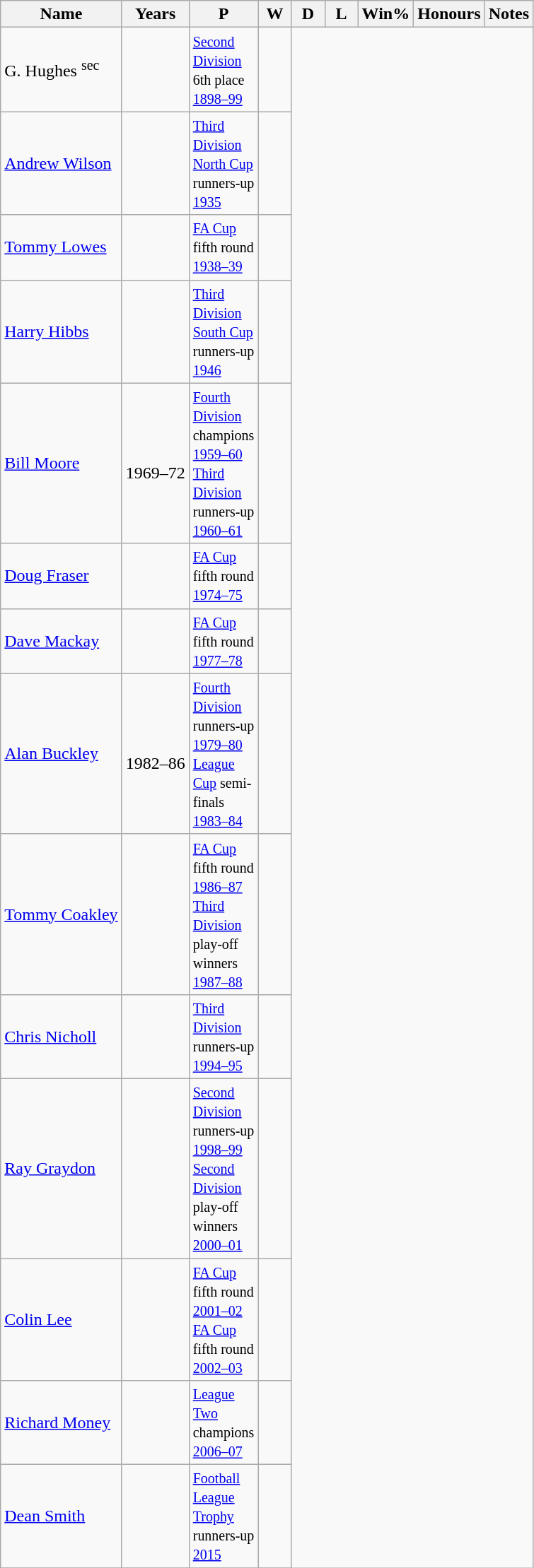<table class="wikitable sortable" style="text-align: center">
<tr>
<th>Name</th>
<th>Years</th>
<th width="24">P</th>
<th width="24">W</th>
<th width="24">D</th>
<th width="24">L</th>
<th width="44">Win%</th>
<th class="unsortable">Honours</th>
<th class="unsortable">Notes</th>
</tr>
<tr>
<td align=left> G. Hughes <sup>sec</sup></td>
<td><br></td>
<td align=left><small><a href='#'>Second Division</a> 6th place <a href='#'>1898–99</a></small></td>
<td align=left></td>
</tr>
<tr>
<td align=left> <a href='#'>Andrew Wilson</a></td>
<td><br></td>
<td align=left><small><a href='#'>Third Division North Cup</a> runners-up <a href='#'>1935</a></small></td>
<td align=left></td>
</tr>
<tr>
<td align=left> <a href='#'>Tommy Lowes</a></td>
<td><br></td>
<td align=left><small><a href='#'>FA Cup</a> fifth round <a href='#'>1938–39</a></small></td>
<td align=left></td>
</tr>
<tr>
<td align=left> <a href='#'>Harry Hibbs</a></td>
<td><br></td>
<td align=left><small><a href='#'>Third Division South Cup</a> runners-up <a href='#'>1946</a></small></td>
<td align=left></td>
</tr>
<tr>
<td align=left> <a href='#'>Bill Moore</a></td>
<td><br>1969–72<br></td>
<td align=left><small><a href='#'>Fourth Division</a> champions <a href='#'>1959–60</a><br><a href='#'>Third Division</a> runners-up <a href='#'>1960–61</a></small></td>
<td align=left></td>
</tr>
<tr>
<td align=left> <a href='#'>Doug Fraser</a></td>
<td><br></td>
<td align=left><small><a href='#'>FA Cup</a> fifth round <a href='#'>1974–75</a></small></td>
<td align=left></td>
</tr>
<tr>
<td align=left> <a href='#'>Dave Mackay</a></td>
<td><br></td>
<td align=left><small><a href='#'>FA Cup</a> fifth round <a href='#'>1977–78</a></small></td>
<td align=left></td>
</tr>
<tr>
<td align=left> <a href='#'>Alan Buckley</a></td>
<td><br>1982–86<br></td>
<td align=left><small><a href='#'>Fourth Division</a> runners-up <a href='#'>1979–80</a><br><a href='#'>League Cup</a> semi-finals <a href='#'>1983–84</a></small></td>
<td align=left></td>
</tr>
<tr>
<td align=left> <a href='#'>Tommy Coakley</a></td>
<td><br></td>
<td align=left><small><a href='#'>FA Cup</a> fifth round <a href='#'>1986–87</a><br><a href='#'>Third Division</a> play-off winners <a href='#'>1987–88</a></small></td>
<td align=left></td>
</tr>
<tr>
<td align=left> <a href='#'>Chris Nicholl</a></td>
<td><br></td>
<td align=left><small><a href='#'>Third Division</a> runners-up <a href='#'>1994–95</a></small></td>
<td align=left></td>
</tr>
<tr>
<td align=left> <a href='#'>Ray Graydon</a></td>
<td><br></td>
<td align=left><small><a href='#'>Second Division</a> runners-up <a href='#'>1998–99</a><br><a href='#'>Second Division</a> play-off winners <a href='#'>2000–01</a></small></td>
<td align=left></td>
</tr>
<tr>
<td align=left> <a href='#'>Colin Lee</a></td>
<td><br></td>
<td align=left><small><a href='#'>FA Cup</a> fifth round <a href='#'>2001–02</a><br><a href='#'>FA Cup</a> fifth round <a href='#'>2002–03</a></small></td>
<td align=left></td>
</tr>
<tr>
<td align=left> <a href='#'>Richard Money</a></td>
<td><br></td>
<td align=left><small><a href='#'>League Two</a> champions <a href='#'>2006–07</a></small></td>
<td align=left></td>
</tr>
<tr>
<td align=left> <a href='#'>Dean Smith</a></td>
<td><br></td>
<td align=left><small><a href='#'>Football League Trophy</a> runners-up <a href='#'>2015</a></small></td>
<td align=left></td>
</tr>
<tr>
</tr>
</table>
